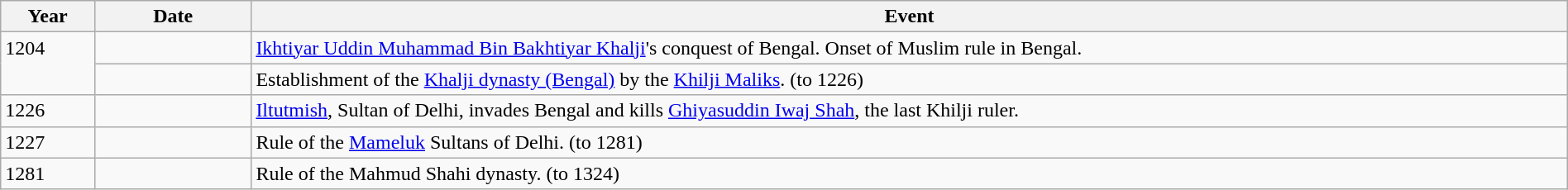<table class="wikitable" width="100%">
<tr>
<th style="width:6%">Year</th>
<th style="width:10%">Date</th>
<th>Event</th>
</tr>
<tr>
<td rowspan="2" valign="top">1204</td>
<td></td>
<td><a href='#'>Ikhtiyar Uddin Muhammad Bin Bakhtiyar Khalji</a>'s conquest of Bengal. Onset of Muslim rule in Bengal.</td>
</tr>
<tr>
<td></td>
<td>Establishment of the <a href='#'>Khalji dynasty (Bengal)</a> by the <a href='#'>Khilji Maliks</a>. (to 1226)</td>
</tr>
<tr>
<td>1226</td>
<td></td>
<td><a href='#'>Iltutmish</a>, Sultan of Delhi, invades Bengal and kills <a href='#'>Ghiyasuddin Iwaj Shah</a>, the last Khilji ruler.</td>
</tr>
<tr>
<td>1227</td>
<td></td>
<td>Rule of the <a href='#'>Mameluk</a> Sultans of Delhi. (to 1281)</td>
</tr>
<tr>
<td>1281</td>
<td></td>
<td>Rule of the Mahmud Shahi dynasty. (to 1324)</td>
</tr>
</table>
